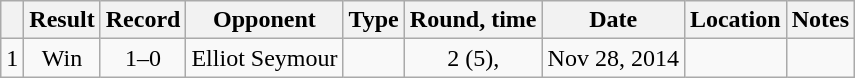<table class="wikitable" style="text-align:center">
<tr>
<th></th>
<th>Result</th>
<th>Record</th>
<th>Opponent</th>
<th>Type</th>
<th>Round, time</th>
<th>Date</th>
<th>Location</th>
<th>Notes</th>
</tr>
<tr>
<td>1</td>
<td>Win</td>
<td>1–0</td>
<td style="text-align:left;">Elliot Seymour</td>
<td></td>
<td>2 (5), </td>
<td>Nov 28, 2014</td>
<td style="text-align:left;"></td>
<td></td>
</tr>
</table>
